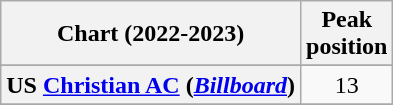<table class="wikitable sortable plainrowheaders" style="text-align:center">
<tr>
<th scope="col">Chart (2022-2023)</th>
<th scope="col">Peak<br> position</th>
</tr>
<tr>
</tr>
<tr>
</tr>
<tr>
<th scope="row">US <a href='#'>Christian AC</a> (<em><a href='#'>Billboard</a></em>)</th>
<td>13</td>
</tr>
<tr>
</tr>
</table>
